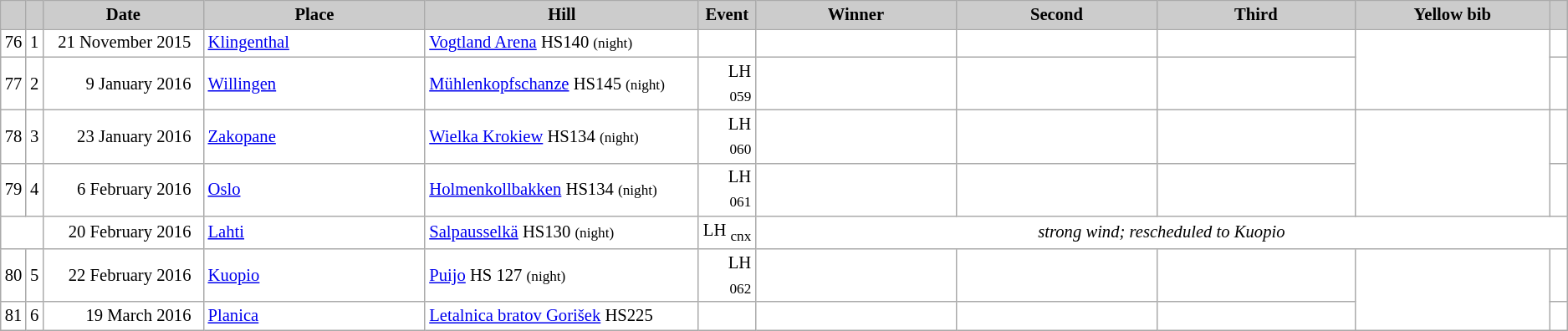<table class="wikitable plainrowheaders" style="background:#fff; font-size:86%; line-height:16px; border:grey solid 1px; border-collapse:collapse;">
<tr>
<th scope="col" style="background:#ccc; width=20 px;"></th>
<th scope="col" style="background:#ccc; width=30 px;"></th>
<th scope="col" style="background:#ccc; width:140px;">Date</th>
<th scope="col" style="background:#ccc; width:200px;">Place</th>
<th scope="col" style="background:#ccc; width:240px;">Hill</th>
<th scope="col" style="background:#ccc; width:40px;">Event</th>
<th scope="col" style="background:#ccc; width:185px;">Winner</th>
<th scope="col" style="background:#ccc; width:185px;">Second</th>
<th scope="col" style="background:#ccc; width:185px;">Third</th>
<th scope="col" style="background:#ccc; width:180px;">Yellow bib</th>
<th scope="col" style="background:#ccc; width:10px;"></th>
</tr>
<tr>
<td align=center>76</td>
<td align=center>1</td>
<td align=right>21 November 2015  </td>
<td> <a href='#'>Klingenthal</a></td>
<td><a href='#'>Vogtland Arena</a> HS140 <small>(night)</small></td>
<td align=right></td>
<td></td>
<td></td>
<td></td>
<td rowspan=2></td>
<td></td>
</tr>
<tr>
<td align=center>77</td>
<td align=center>2</td>
<td align=right><small></small><small></small>9 January 2016  </td>
<td> <a href='#'>Willingen</a></td>
<td><a href='#'>Mühlenkopfschanze</a> HS145 <small>(night)</small></td>
<td align=right>LH <sub>059</sub></td>
<td></td>
<td></td>
<td></td>
<td></td>
</tr>
<tr>
<td align=center>78</td>
<td align=center>3</td>
<td align=right>23 January 2016  </td>
<td> <a href='#'>Zakopane</a></td>
<td><a href='#'>Wielka Krokiew</a> HS134 <small>(night)</small></td>
<td align=right>LH <sub>060</sub></td>
<td></td>
<td></td>
<td></td>
<td rowspan=2></td>
<td></td>
</tr>
<tr>
<td align=center>79</td>
<td align=center>4</td>
<td align=right>6 February 2016  </td>
<td> <a href='#'>Oslo</a></td>
<td><a href='#'>Holmenkollbakken</a> HS134 <small>(night)</small></td>
<td align=right>LH <sub>061</sub></td>
<td></td>
<td></td>
<td></td>
<td></td>
</tr>
<tr>
<td colspan=2></td>
<td align=right>20 February 2016  </td>
<td> <a href='#'>Lahti</a></td>
<td><a href='#'>Salpausselkä</a> HS130 <small>(night)</small></td>
<td align=right>LH <sub>cnx</sub></td>
<td colspan=5 align=center><em>strong wind; rescheduled to Kuopio</em></td>
</tr>
<tr>
<td align=center>80</td>
<td align=center>5</td>
<td align=right><small></small>22 February 2016  </td>
<td> <a href='#'>Kuopio</a></td>
<td><a href='#'>Puijo</a> HS 127 <small>(night)</small></td>
<td align=right>LH <sub>062</sub></td>
<td></td>
<td></td>
<td></td>
<td rowspan=2></td>
<td></td>
</tr>
<tr>
<td align=center>81</td>
<td align=center>6</td>
<td align=right>19 March 2016  </td>
<td> <a href='#'>Planica</a></td>
<td><a href='#'>Letalnica bratov Gorišek</a> HS225</td>
<td align=right></td>
<td></td>
<td></td>
<td></td>
<td></td>
</tr>
</table>
